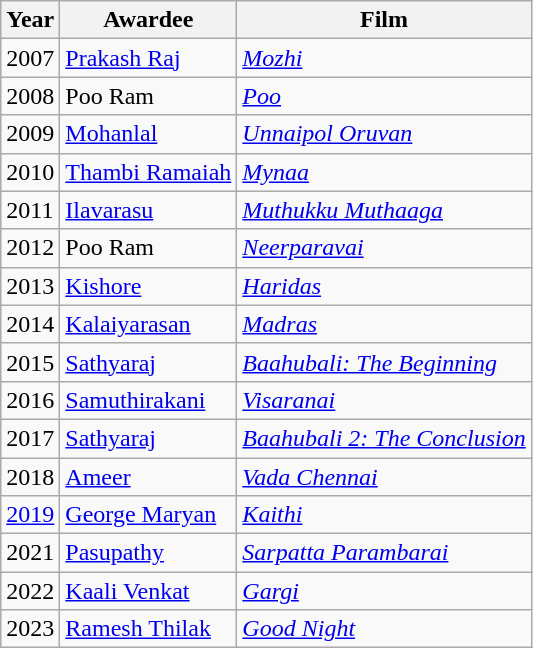<table class="wikitable">
<tr>
<th>Year</th>
<th>Awardee</th>
<th>Film</th>
</tr>
<tr>
<td>2007</td>
<td><a href='#'>Prakash Raj</a></td>
<td><em><a href='#'>Mozhi</a></em></td>
</tr>
<tr>
<td>2008</td>
<td>Poo Ram</td>
<td><em><a href='#'>Poo</a></em></td>
</tr>
<tr>
<td>2009</td>
<td><a href='#'>Mohanlal</a></td>
<td><em><a href='#'>Unnaipol Oruvan</a></em></td>
</tr>
<tr>
<td>2010</td>
<td><a href='#'>Thambi Ramaiah</a></td>
<td><em><a href='#'>Mynaa</a></em></td>
</tr>
<tr>
<td>2011</td>
<td><a href='#'>Ilavarasu</a></td>
<td><em><a href='#'>Muthukku Muthaaga</a></em></td>
</tr>
<tr>
<td>2012</td>
<td>Poo Ram</td>
<td><em><a href='#'>Neerparavai</a></em></td>
</tr>
<tr>
<td>2013</td>
<td><a href='#'>Kishore</a></td>
<td><em><a href='#'>Haridas</a></em></td>
</tr>
<tr>
<td>2014</td>
<td><a href='#'>Kalaiyarasan</a></td>
<td><em><a href='#'>Madras</a></em></td>
</tr>
<tr>
<td>2015</td>
<td><a href='#'>Sathyaraj</a></td>
<td><em><a href='#'>Baahubali: The Beginning</a></em></td>
</tr>
<tr>
<td>2016</td>
<td><a href='#'>Samuthirakani</a></td>
<td><em><a href='#'>Visaranai</a></em></td>
</tr>
<tr>
<td>2017</td>
<td><a href='#'>Sathyaraj</a></td>
<td><em><a href='#'>Baahubali 2: The Conclusion</a></em></td>
</tr>
<tr>
<td>2018</td>
<td><a href='#'>Ameer</a></td>
<td><em><a href='#'>Vada Chennai</a></em></td>
</tr>
<tr>
<td><a href='#'>2019</a></td>
<td><a href='#'>George Maryan</a></td>
<td><em><a href='#'>Kaithi</a></em></td>
</tr>
<tr>
<td>2021</td>
<td><a href='#'>Pasupathy</a></td>
<td><em><a href='#'>Sarpatta Parambarai</a></em></td>
</tr>
<tr>
<td>2022</td>
<td><a href='#'>Kaali Venkat</a></td>
<td><em><a href='#'>Gargi</a></em></td>
</tr>
<tr>
<td>2023</td>
<td><a href='#'>Ramesh Thilak</a></td>
<td><em><a href='#'>Good Night</a></em></td>
</tr>
</table>
